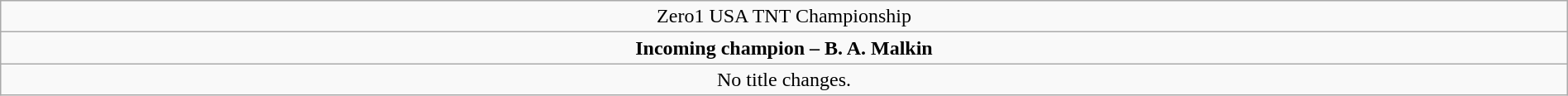<table class="wikitable" style="text-align:center; width:100%;">
<tr>
<td colspan="4" style="text-align: center;">Zero1 USA TNT Championship</td>
</tr>
<tr>
<td colspan="4" style="text-align: center;"><strong>Incoming champion – B. A. Malkin</strong></td>
</tr>
<tr>
<td>No title changes.</td>
</tr>
</table>
